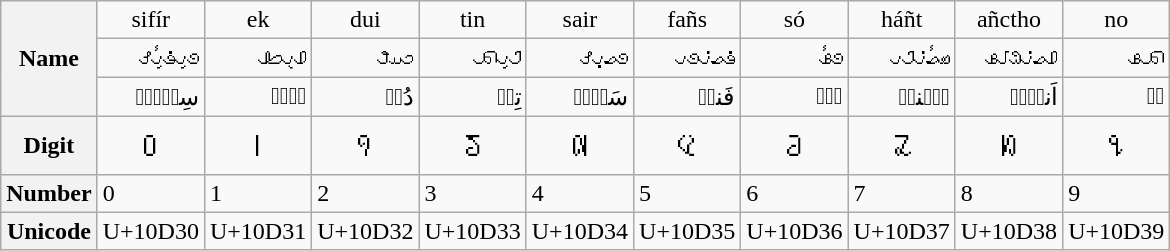<table class="wikitable">
<tr align=center |>
<th rowspan=3>Name</th>
<td>sifír</td>
<td>ek</td>
<td>dui</td>
<td>tin</td>
<td>sair</td>
<td>fañs</td>
<td>só</td>
<td>háñt</td>
<td>añctho</td>
<td>no</td>
</tr>
<tr style="font-size:100%; font-family: 'Noto Sans Hanifi Rohingya', sans-serif;" dir="rtl">
<td>𐴏𐴞𐴉𐴞𐴥𐴌</td>
<td>𐴀𐴠𐴑</td>
<td>𐴊𐴟𐴘</td>
<td>𐴃𐴞𐴕</td>
<td>𐴏𐴝𐴙𐴌</td>
<td>𐴉𐴝𐴣𐴏𐴢</td>
<td>𐴏𐴡𐴥</td>
<td>𐴇𐴝𐴥𐴣𐴃𐴢</td>
<td>𐴀𐴝𐴣𐴐𐴄𐴡</td>
<td>𐴕𐴡</td>
</tr>
<tr dir="rtl">
<td>سِفِ࣭رۡ</td>
<td>اࣦكۡ</td>
<td>دُيۡ</td>
<td>تِنۡ</td>
<td>سَيۡرۡ</td>
<td>فَنسۡ</td>
<td>سࣤ࣪</td>
<td>حَ࣪نتۡ</td>
<td>اَنشۡٹࣤ</td>
<td>نࣤ</td>
</tr>
<tr align=center |>
<th>Digit</th>
<td style="font-size:150%; font-family: 'Noto Sans Hanifi Rohingya', sans-serif;">𐴰</td>
<td style="font-size:150%; font-family: 'Noto Sans Hanifi Rohingya', sans-serif;">𐴱</td>
<td style="font-size:150%; font-family: 'Noto Sans Hanifi Rohingya', sans-serif;">𐴲</td>
<td style="font-size:150%; font-family: 'Noto Sans Hanifi Rohingya', sans-serif;">𐴳</td>
<td style="font-size:150%; font-family: 'Noto Sans Hanifi Rohingya', sans-serif;">𐴴</td>
<td style="font-size:150%; font-family: 'Noto Sans Hanifi Rohingya', sans-serif;">𐴵</td>
<td style="font-size:150%; font-family: 'Noto Sans Hanifi Rohingya', sans-serif;">𐴶</td>
<td style="font-size:150%; font-family: 'Noto Sans Hanifi Rohingya', sans-serif;">𐴷</td>
<td style="font-size:150%; font-family: 'Noto Sans Hanifi Rohingya', sans-serif;">𐴸</td>
<td style="font-size:150%; font-family: 'Noto Sans Hanifi Rohingya', sans-serif;">𐴹</td>
</tr>
<tr>
<th>Number</th>
<td>0</td>
<td>1</td>
<td>2</td>
<td>3</td>
<td>4</td>
<td>5</td>
<td>6</td>
<td>7</td>
<td>8</td>
<td>9</td>
</tr>
<tr align=center |>
<th>Unicode</th>
<td>U+10D30</td>
<td>U+10D31</td>
<td>U+10D32</td>
<td>U+10D33</td>
<td>U+10D34</td>
<td>U+10D35</td>
<td>U+10D36</td>
<td>U+10D37</td>
<td>U+10D38</td>
<td>U+10D39</td>
</tr>
</table>
